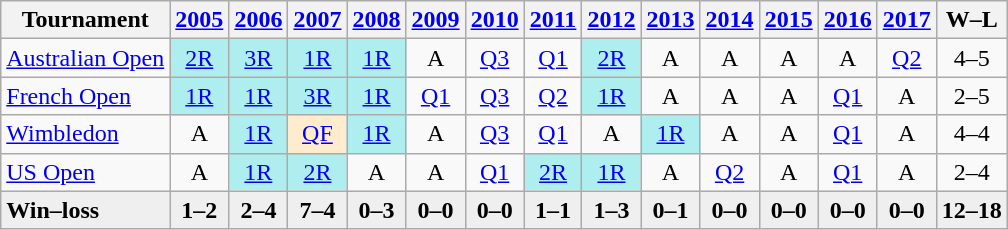<table class=wikitable style=text-align:center;>
<tr>
<th>Tournament</th>
<th><a href='#'>2005</a></th>
<th><a href='#'>2006</a></th>
<th><a href='#'>2007</a></th>
<th><a href='#'>2008</a></th>
<th><a href='#'>2009</a></th>
<th><a href='#'>2010</a></th>
<th><a href='#'>2011</a></th>
<th><a href='#'>2012</a></th>
<th><a href='#'>2013</a></th>
<th><a href='#'>2014</a></th>
<th><a href='#'>2015</a></th>
<th><a href='#'>2016</a></th>
<th><a href='#'>2017</a></th>
<th>W–L</th>
</tr>
<tr>
<td align=left><a href='#'>Australian Open</a></td>
<td bgcolor=afeeee><a href='#'>2R</a></td>
<td bgcolor=afeeee><a href='#'>3R</a></td>
<td bgcolor=afeeee><a href='#'>1R</a></td>
<td bgcolor=afeeee><a href='#'>1R</a></td>
<td>A</td>
<td><a href='#'>Q3</a></td>
<td><a href='#'>Q1</a></td>
<td bgcolor=afeeee><a href='#'>2R</a></td>
<td>A</td>
<td>A</td>
<td>A</td>
<td>A</td>
<td><a href='#'>Q2</a></td>
<td>4–5</td>
</tr>
<tr>
<td align=left><a href='#'>French Open</a></td>
<td bgcolor=afeeee><a href='#'>1R</a></td>
<td bgcolor=afeeee><a href='#'>1R</a></td>
<td bgcolor=afeeee><a href='#'>3R</a></td>
<td bgcolor=afeeee><a href='#'>1R</a></td>
<td><a href='#'>Q1</a></td>
<td><a href='#'>Q3</a></td>
<td><a href='#'>Q2</a></td>
<td bgcolor=afeeee><a href='#'>1R</a></td>
<td>A</td>
<td>A</td>
<td>A</td>
<td><a href='#'>Q1</a></td>
<td>A</td>
<td>2–5</td>
</tr>
<tr>
<td align=left><a href='#'>Wimbledon</a></td>
<td>A</td>
<td bgcolor=afeeee><a href='#'>1R</a></td>
<td bgcolor=ffebcd><a href='#'>QF</a></td>
<td bgcolor=afeeee><a href='#'>1R</a></td>
<td>A</td>
<td><a href='#'>Q3</a></td>
<td><a href='#'>Q1</a></td>
<td>A</td>
<td bgcolor=afeeee><a href='#'>1R</a></td>
<td>A</td>
<td>A</td>
<td><a href='#'>Q1</a></td>
<td>A</td>
<td>4–4</td>
</tr>
<tr>
<td align=left><a href='#'>US Open</a></td>
<td>A</td>
<td bgcolor=afeeee><a href='#'>1R</a></td>
<td bgcolor=afeeee><a href='#'>2R</a></td>
<td>A</td>
<td>A</td>
<td><a href='#'>Q1</a></td>
<td bgcolor=afeeee><a href='#'>2R</a></td>
<td bgcolor=afeeee><a href='#'>1R</a></td>
<td>A</td>
<td><a href='#'>Q2</a></td>
<td>A</td>
<td><a href='#'>Q1</a></td>
<td>A</td>
<td>2–4</td>
</tr>
<tr style="background:#efefef; font-weight:bold;">
<td style="text-align:left">Win–loss</td>
<td>1–2</td>
<td>2–4</td>
<td>7–4</td>
<td>0–3</td>
<td>0–0</td>
<td>0–0</td>
<td>1–1</td>
<td>1–3</td>
<td>0–1</td>
<td>0–0</td>
<td>0–0</td>
<td>0–0</td>
<td>0–0</td>
<td>12–18</td>
</tr>
</table>
